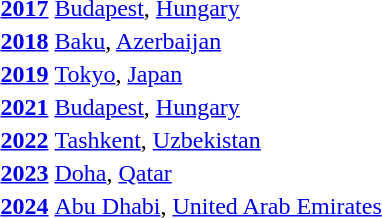<table>
<tr>
<th><a href='#'>2017</a></th>
<td><a href='#'>Budapest</a>, <a href='#'>Hungary</a></td>
<td></td>
<td></td>
<td><br></td>
</tr>
<tr>
<th><a href='#'>2018</a></th>
<td><a href='#'>Baku</a>, <a href='#'>Azerbaijan</a></td>
<td></td>
<td></td>
<td><br></td>
</tr>
<tr>
<th><a href='#'>2019</a></th>
<td><a href='#'>Tokyo</a>, <a href='#'>Japan</a></td>
<td></td>
<td></td>
<td><br></td>
</tr>
<tr>
<th><a href='#'>2021</a></th>
<td><a href='#'>Budapest</a>, <a href='#'>Hungary</a></td>
<td></td>
<td></td>
<td><br></td>
</tr>
<tr>
<th><a href='#'>2022</a></th>
<td><a href='#'>Tashkent</a>, <a href='#'>Uzbekistan</a></td>
<td></td>
<td></td>
<td><br></td>
</tr>
<tr>
<th><a href='#'>2023</a></th>
<td><a href='#'>Doha</a>, <a href='#'>Qatar</a></td>
<td></td>
<td></td>
<td><br></td>
</tr>
<tr>
<th><a href='#'>2024</a></th>
<td><a href='#'>Abu Dhabi</a>, <a href='#'>United Arab Emirates</a></td>
<td></td>
<td></td>
<td><br></td>
</tr>
</table>
